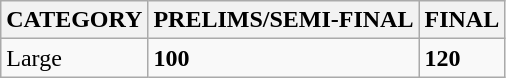<table class="wikitable">
<tr>
<th>CATEGORY</th>
<th>PRELIMS/SEMI-FINAL</th>
<th>FINAL</th>
</tr>
<tr>
<td>Large</td>
<td><strong>100</strong></td>
<td><strong>120</strong></td>
</tr>
</table>
